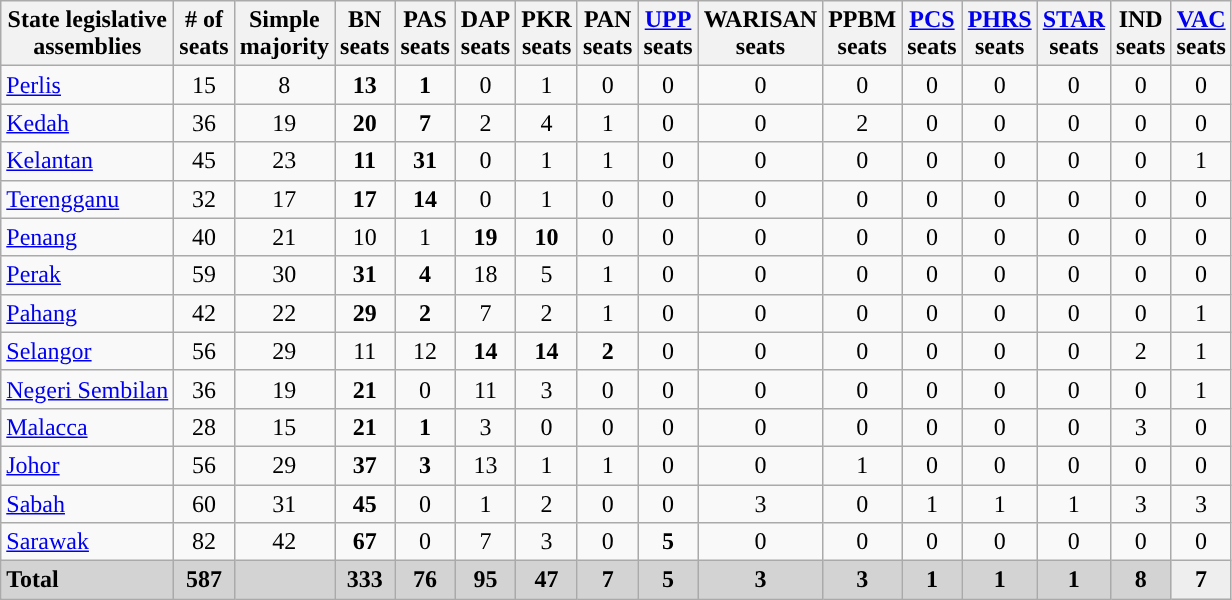<table class="wikitable sortable" style="text-align:center">
<tr>
<th>State legislative<br>assemblies</th>
<th># of<br>seats</th>
<th>Simple<br>majority</th>
<th>BN<br>seats</th>
<th>PAS<br>seats</th>
<th>DAP<br>seats</th>
<th>PKR<br>seats</th>
<th>PAN<br>seats</th>
<th><a href='#'>UPP</a><br>seats</th>
<th>WARISAN<br>seats</th>
<th>PPBM<br>seats</th>
<th><a href='#'>PCS</a><br>seats</th>
<th><a href='#'>PHRS</a><br>seats</th>
<th><a href='#'>STAR</a><br>seats</th>
<th>IND<br>seats</th>
<th><a href='#'>VAC</a><br>seats</th>
</tr>
<tr>
<td style="text-align:left"> <a href='#'>Perlis</a></td>
<td>15</td>
<td>8</td>
<td><strong>13</strong></td>
<td><strong>1</strong></td>
<td>0</td>
<td>1</td>
<td>0</td>
<td>0</td>
<td>0</td>
<td>0</td>
<td>0</td>
<td>0</td>
<td>0</td>
<td>0</td>
<td>0</td>
</tr>
<tr>
<td style="text-align:left"> <a href='#'>Kedah</a></td>
<td>36</td>
<td>19</td>
<td><strong>20</strong></td>
<td><strong>7</strong></td>
<td>2</td>
<td>4</td>
<td>1</td>
<td>0</td>
<td>0</td>
<td>2</td>
<td>0</td>
<td>0</td>
<td>0</td>
<td>0</td>
<td>0</td>
</tr>
<tr>
<td style="text-align:left"> <a href='#'>Kelantan</a></td>
<td>45</td>
<td>23</td>
<td><strong>11</strong></td>
<td><strong>31</strong></td>
<td>0</td>
<td>1</td>
<td>1</td>
<td>0</td>
<td>0</td>
<td>0</td>
<td>0</td>
<td>0</td>
<td>0</td>
<td>0</td>
<td>1</td>
</tr>
<tr>
<td style="text-align:left"> <a href='#'>Terengganu</a></td>
<td>32</td>
<td>17</td>
<td><strong>17</strong></td>
<td><strong>14</strong></td>
<td>0</td>
<td>1</td>
<td>0</td>
<td>0</td>
<td>0</td>
<td>0</td>
<td>0</td>
<td>0</td>
<td>0</td>
<td>0</td>
<td>0</td>
</tr>
<tr>
<td style="text-align:left"> <a href='#'>Penang</a></td>
<td>40</td>
<td>21</td>
<td>10</td>
<td>1</td>
<td><strong>19</strong></td>
<td><strong>10</strong></td>
<td>0</td>
<td>0</td>
<td>0</td>
<td>0</td>
<td>0</td>
<td>0</td>
<td>0</td>
<td>0</td>
<td>0</td>
</tr>
<tr>
<td style="text-align:left"> <a href='#'>Perak</a></td>
<td>59</td>
<td>30</td>
<td><strong>31</strong></td>
<td><strong>4</strong></td>
<td>18</td>
<td>5</td>
<td>1</td>
<td>0</td>
<td>0</td>
<td>0</td>
<td>0</td>
<td>0</td>
<td>0</td>
<td>0</td>
<td>0</td>
</tr>
<tr>
<td style="text-align:left"> <a href='#'>Pahang</a></td>
<td>42</td>
<td>22</td>
<td><strong>29</strong></td>
<td><strong>2</strong></td>
<td>7</td>
<td>2</td>
<td>1</td>
<td>0</td>
<td>0</td>
<td>0</td>
<td>0</td>
<td>0</td>
<td>0</td>
<td>0</td>
<td>1</td>
</tr>
<tr>
<td style="text-align:left"> <a href='#'>Selangor</a></td>
<td>56</td>
<td>29</td>
<td>11</td>
<td>12</td>
<td><strong>14</strong></td>
<td><strong>14</strong></td>
<td><strong>2</strong></td>
<td>0</td>
<td>0</td>
<td>0</td>
<td>0</td>
<td>0</td>
<td>0</td>
<td>2</td>
<td>1</td>
</tr>
<tr>
<td style="text-align:left"> <a href='#'>Negeri Sembilan</a></td>
<td>36</td>
<td>19</td>
<td><strong>21</strong></td>
<td>0</td>
<td>11</td>
<td>3</td>
<td>0</td>
<td>0</td>
<td>0</td>
<td>0</td>
<td>0</td>
<td>0</td>
<td>0</td>
<td>0</td>
<td>1</td>
</tr>
<tr>
<td style="text-align:left"> <a href='#'>Malacca</a></td>
<td>28</td>
<td>15</td>
<td><strong>21</strong></td>
<td><strong>1</strong></td>
<td>3</td>
<td>0</td>
<td>0</td>
<td>0</td>
<td>0</td>
<td>0</td>
<td>0</td>
<td>0</td>
<td>0</td>
<td>3</td>
<td>0</td>
</tr>
<tr>
<td style="text-align:left"> <a href='#'>Johor</a></td>
<td>56</td>
<td>29</td>
<td><strong>37</strong></td>
<td><strong>3</strong></td>
<td>13</td>
<td>1</td>
<td>1</td>
<td>0</td>
<td>0</td>
<td>1</td>
<td>0</td>
<td>0</td>
<td>0</td>
<td>0</td>
<td>0</td>
</tr>
<tr>
<td style="text-align:left"> <a href='#'>Sabah</a></td>
<td>60</td>
<td>31</td>
<td><strong>45</strong></td>
<td>0</td>
<td>1</td>
<td>2</td>
<td>0</td>
<td>0</td>
<td>3</td>
<td>0</td>
<td>1</td>
<td>1</td>
<td>1</td>
<td>3</td>
<td>3</td>
</tr>
<tr>
<td style="text-align:left"> <a href='#'>Sarawak</a></td>
<td>82</td>
<td>42</td>
<td><strong>67</strong></td>
<td>0</td>
<td>7</td>
<td>3</td>
<td>0</td>
<td><strong>5</strong></td>
<td>0</td>
<td>0</td>
<td>0</td>
<td>0</td>
<td>0</td>
<td>0</td>
<td>0</td>
</tr>
<tr class="sortbottom" style="background:lightgrey;">
<td style="text-align:left"><strong>Total</strong></td>
<td><strong>587</strong></td>
<td></td>
<td><span><strong>333</strong></span></td>
<td><span><strong>76</strong></span></td>
<td><span><strong>95</strong></span></td>
<td><span><strong>47</strong></span></td>
<td><span><strong>7</strong></span></td>
<td><span><strong>5</strong></span></td>
<td><span><strong>3</strong></span></td>
<td><span><strong>3</strong></span></td>
<td><span><strong>1</strong></span></td>
<td><span><strong>1</strong></span></td>
<td><span><strong>1</strong></span></td>
<td><span><strong>8</strong></span></td>
<td style="background-color:#EEEEEE;"><span><strong>7</strong></span></td>
</tr>
</table>
